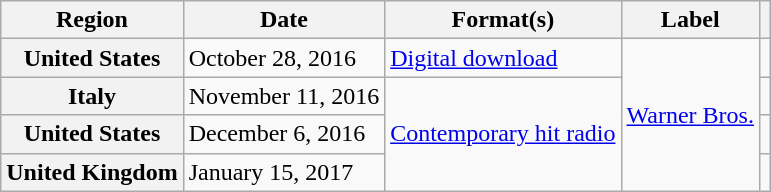<table class="wikitable plainrowheaders">
<tr>
<th scope="col">Region</th>
<th scope="col">Date</th>
<th scope="col">Format(s)</th>
<th scope="col">Label</th>
<th scope="col"></th>
</tr>
<tr>
<th scope="row">United States</th>
<td>October 28, 2016</td>
<td><a href='#'>Digital download</a></td>
<td rowspan="4"><a href='#'>Warner Bros.</a></td>
<td align="center"></td>
</tr>
<tr>
<th scope="row">Italy</th>
<td>November 11, 2016</td>
<td rowspan="3"><a href='#'>Contemporary hit radio</a></td>
<td align="center"></td>
</tr>
<tr>
<th scope="row">United States</th>
<td>December 6, 2016</td>
<td align="center"></td>
</tr>
<tr>
<th scope="row">United Kingdom</th>
<td>January 15, 2017</td>
<td align="center"></td>
</tr>
</table>
